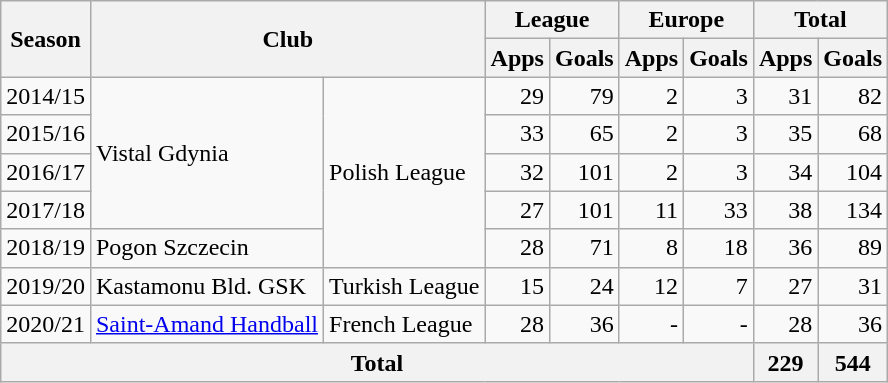<table class="wikitable" style="text-align:right">
<tr>
<th rowspan="2">Season</th>
<th colspan="2" rowspan="2">Club</th>
<th colspan="2">League</th>
<th colspan="2">Europe</th>
<th colspan="2">Total</th>
</tr>
<tr>
<th>Apps</th>
<th>Goals</th>
<th>Apps</th>
<th>Goals</th>
<th>Apps</th>
<th>Goals</th>
</tr>
<tr>
<td>2014/15</td>
<td rowspan="4" align="left">Vistal Gdynia</td>
<td rowspan="5" align="left">Polish League</td>
<td>29</td>
<td>79</td>
<td>2</td>
<td>3</td>
<td>31</td>
<td>82</td>
</tr>
<tr>
<td>2015/16</td>
<td>33</td>
<td>65</td>
<td>2</td>
<td>3</td>
<td>35</td>
<td>68</td>
</tr>
<tr>
<td>2016/17</td>
<td>32</td>
<td>101</td>
<td>2</td>
<td>3</td>
<td>34</td>
<td>104</td>
</tr>
<tr>
<td>2017/18</td>
<td>27</td>
<td>101</td>
<td>11</td>
<td>33</td>
<td>38</td>
<td>134</td>
</tr>
<tr>
<td>2018/19</td>
<td align="left">Pogon Szczecin</td>
<td>28</td>
<td>71</td>
<td>8</td>
<td>18</td>
<td>36</td>
<td>89</td>
</tr>
<tr>
<td>2019/20</td>
<td align="left">Kastamonu Bld. GSK</td>
<td align="left">Turkish League</td>
<td>15</td>
<td>24</td>
<td>12</td>
<td>7</td>
<td>27</td>
<td>31</td>
</tr>
<tr>
<td>2020/21</td>
<td align="left"><a href='#'>Saint-Amand Handball</a></td>
<td align="left">French League</td>
<td>28</td>
<td>36</td>
<td>-</td>
<td>-</td>
<td>28</td>
<td>36</td>
</tr>
<tr>
<th colspan="7">Total</th>
<th>229</th>
<th>544</th>
</tr>
</table>
